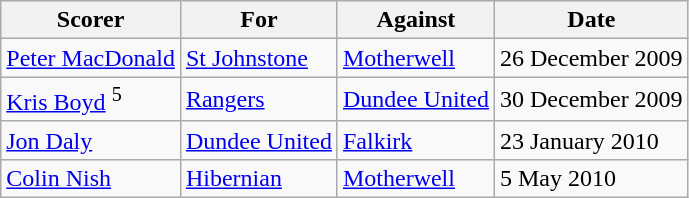<table class="wikitable">
<tr>
<th>Scorer</th>
<th>For</th>
<th>Against</th>
<th>Date</th>
</tr>
<tr>
<td> <a href='#'>Peter MacDonald</a></td>
<td><a href='#'>St Johnstone</a></td>
<td><a href='#'>Motherwell</a></td>
<td>26 December 2009</td>
</tr>
<tr>
<td> <a href='#'>Kris Boyd</a> <sup>5</sup></td>
<td><a href='#'>Rangers</a></td>
<td><a href='#'>Dundee United</a></td>
<td>30 December 2009</td>
</tr>
<tr>
<td> <a href='#'>Jon Daly</a></td>
<td><a href='#'>Dundee United</a></td>
<td><a href='#'>Falkirk</a></td>
<td>23 January 2010</td>
</tr>
<tr>
<td> <a href='#'>Colin Nish</a></td>
<td><a href='#'>Hibernian</a></td>
<td><a href='#'>Motherwell</a></td>
<td>5 May 2010</td>
</tr>
</table>
